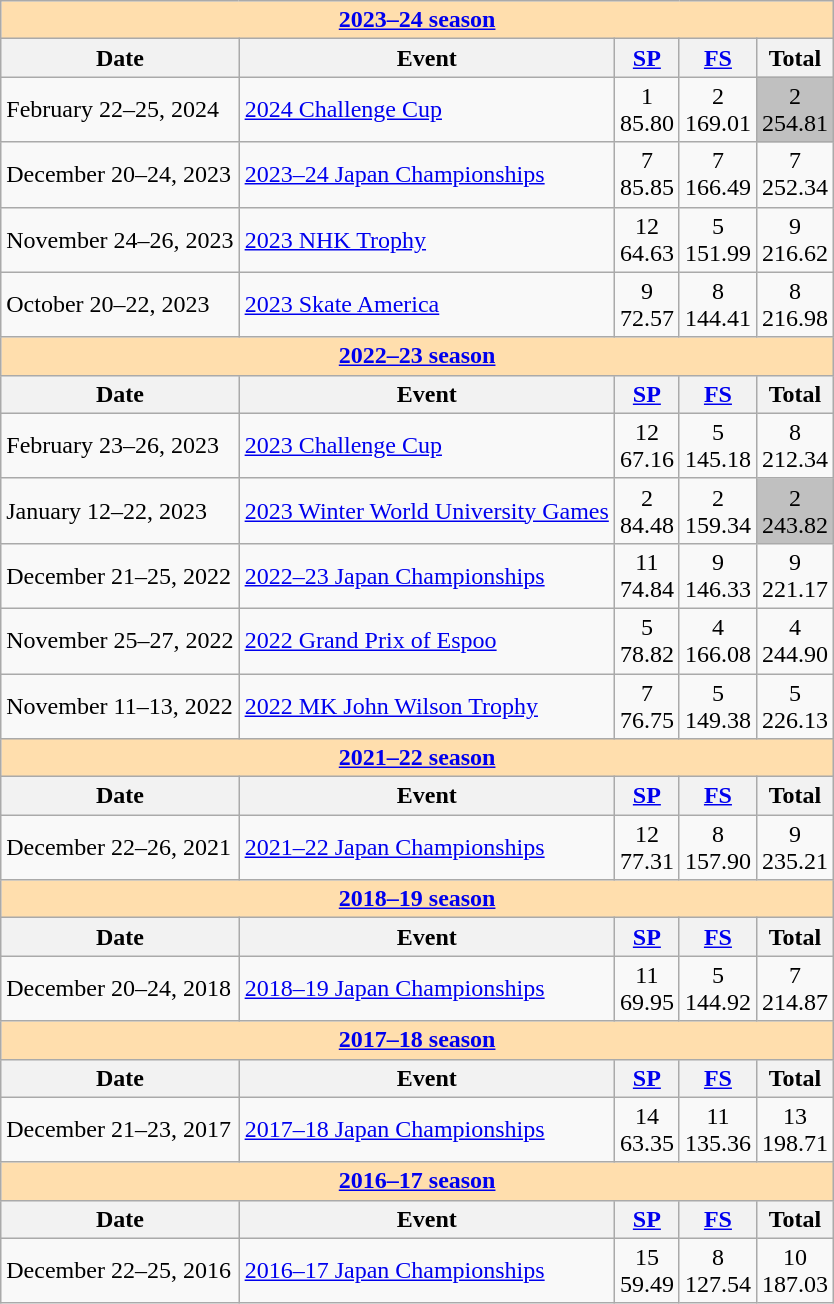<table class="wikitable">
<tr>
<th style="background-color: #ffdead; " colspan=5 align=center><a href='#'><strong>2023–24 season</strong></a></th>
</tr>
<tr>
<th>Date</th>
<th>Event</th>
<th><a href='#'>SP</a></th>
<th><a href='#'>FS</a></th>
<th>Total</th>
</tr>
<tr>
<td>February 22–25, 2024</td>
<td><a href='#'>2024 Challenge Cup</a></td>
<td align=center>1 <br> 85.80</td>
<td align=center>2 <br> 169.01</td>
<td align=center bgcolor=silver>2 <br> 254.81</td>
</tr>
<tr>
<td>December 20–24, 2023</td>
<td><a href='#'>2023–24 Japan Championships</a></td>
<td align=center>7 <br> 85.85</td>
<td align=center>7 <br> 166.49</td>
<td align=center>7 <br> 252.34</td>
</tr>
<tr>
<td>November 24–26, 2023</td>
<td><a href='#'>2023 NHK Trophy</a></td>
<td align=center>12 <br> 64.63</td>
<td align=center>5 <br> 151.99</td>
<td align=center>9 <br> 216.62</td>
</tr>
<tr>
<td>October 20–22, 2023</td>
<td><a href='#'>2023 Skate America</a></td>
<td align=center>9 <br> 72.57</td>
<td align=center>8 <br> 144.41</td>
<td align=center>8 <br> 216.98</td>
</tr>
<tr>
<th style="background-color: #ffdead;" colspan=5><a href='#'>2022–23 season</a></th>
</tr>
<tr>
<th>Date</th>
<th>Event</th>
<th><a href='#'>SP</a></th>
<th><a href='#'>FS</a></th>
<th>Total</th>
</tr>
<tr>
<td>February 23–26, 2023</td>
<td><a href='#'>2023 Challenge Cup</a></td>
<td align=center>12 <br> 67.16</td>
<td align=center>5 <br> 145.18</td>
<td align=center>8 <br> 212.34</td>
</tr>
<tr>
<td>January 12–22, 2023</td>
<td><a href='#'>2023 Winter World University Games</a></td>
<td align=center>2 <br> 84.48</td>
<td align=center>2 <br> 159.34</td>
<td align=center bgcolor=silver>2 <br> 243.82</td>
</tr>
<tr>
<td>December 21–25, 2022</td>
<td><a href='#'>2022–23 Japan Championships</a></td>
<td align=center>11 <br> 74.84</td>
<td align=center>9 <br> 146.33</td>
<td align=center>9 <br> 221.17</td>
</tr>
<tr>
<td>November 25–27, 2022</td>
<td><a href='#'>2022 Grand Prix of Espoo</a></td>
<td align=center>5 <br> 78.82</td>
<td align=center>4 <br> 166.08</td>
<td align=center>4 <br> 244.90</td>
</tr>
<tr>
<td>November 11–13, 2022</td>
<td><a href='#'>2022 MK John Wilson Trophy</a></td>
<td align=center>7 <br> 76.75</td>
<td align=center>5 <br> 149.38</td>
<td align=center>5 <br> 226.13</td>
</tr>
<tr>
<th style="background-color: #ffdead;" colspan=5><a href='#'>2021–22 season</a></th>
</tr>
<tr>
<th>Date</th>
<th>Event</th>
<th><a href='#'>SP</a></th>
<th><a href='#'>FS</a></th>
<th>Total</th>
</tr>
<tr>
<td>December 22–26, 2021</td>
<td><a href='#'>2021–22 Japan Championships</a></td>
<td align=center>12 <br> 77.31</td>
<td align=center>8 <br> 157.90</td>
<td align=center>9 <br> 235.21</td>
</tr>
<tr>
<th style="background-color: #ffdead;" colspan=5><a href='#'>2018–19 season</a></th>
</tr>
<tr>
<th>Date</th>
<th>Event</th>
<th><a href='#'>SP</a></th>
<th><a href='#'>FS</a></th>
<th>Total</th>
</tr>
<tr>
<td>December 20–24, 2018</td>
<td><a href='#'>2018–19 Japan Championships</a></td>
<td align=center>11 <br> 69.95</td>
<td align=center>5 <br> 144.92</td>
<td align=center>7 <br> 214.87</td>
</tr>
<tr>
<th style="background-color: #ffdead;" colspan=5><a href='#'>2017–18 season</a></th>
</tr>
<tr>
<th>Date</th>
<th>Event</th>
<th><a href='#'>SP</a></th>
<th><a href='#'>FS</a></th>
<th>Total</th>
</tr>
<tr>
<td>December 21–23, 2017</td>
<td><a href='#'>2017–18 Japan Championships</a></td>
<td align=center>14 <br> 63.35</td>
<td align=center>11 <br> 135.36</td>
<td align=center>13 <br> 198.71</td>
</tr>
<tr>
<th style="background-color: #ffdead;" colspan=5><a href='#'>2016–17 season</a></th>
</tr>
<tr>
<th>Date</th>
<th>Event</th>
<th><a href='#'>SP</a></th>
<th><a href='#'>FS</a></th>
<th>Total</th>
</tr>
<tr>
<td>December 22–25, 2016</td>
<td><a href='#'>2016–17 Japan Championships</a></td>
<td align=center>15 <br> 59.49</td>
<td align=center>8 <br> 127.54</td>
<td align=center>10 <br> 187.03</td>
</tr>
</table>
